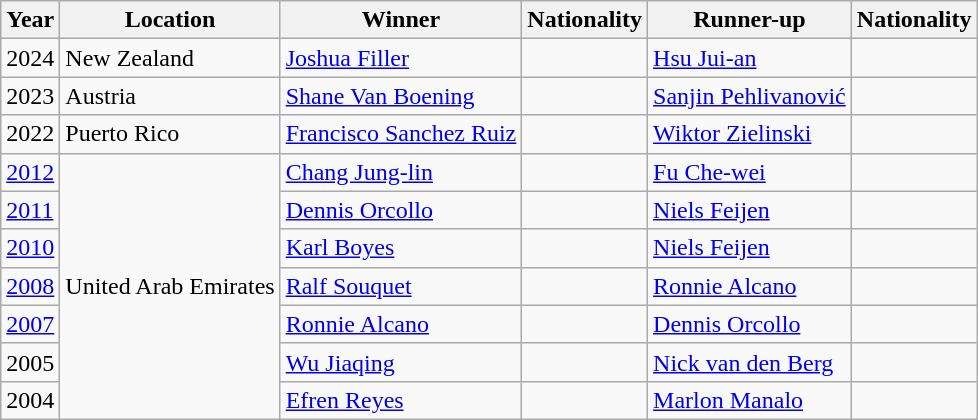<table class="wikitable">
<tr>
<th>Year</th>
<th>Location</th>
<th>Winner</th>
<th>Nationality</th>
<th>Runner-up</th>
<th>Nationality</th>
</tr>
<tr>
<td>2024</td>
<td rowspan="1">New Zealand</td>
<td><a href='#'>Joshua Filler</a></td>
<td></td>
<td><a href='#'>Hsu Jui-an</a></td>
<td></td>
</tr>
<tr>
<td>2023</td>
<td rowspan="1">Austria</td>
<td><a href='#'>Shane Van Boening</a></td>
<td></td>
<td><a href='#'>Sanjin Pehlivanović</a></td>
<td></td>
</tr>
<tr>
<td>2022</td>
<td rowspan="1">Puerto Rico</td>
<td><a href='#'>Francisco Sanchez Ruiz</a></td>
<td></td>
<td><a href='#'>Wiktor Zielinski</a></td>
<td></td>
</tr>
<tr>
<td><a href='#'>2012</a></td>
<td rowspan="7">United Arab Emirates</td>
<td><a href='#'>Chang Jung-lin</a></td>
<td></td>
<td><a href='#'>Fu Che-wei</a></td>
<td></td>
</tr>
<tr>
<td><a href='#'>2011</a></td>
<td><a href='#'>Dennis Orcollo</a></td>
<td></td>
<td><a href='#'>Niels Feijen</a></td>
<td></td>
</tr>
<tr>
<td><a href='#'>2010</a></td>
<td><a href='#'>Karl Boyes</a></td>
<td></td>
<td><a href='#'>Niels Feijen</a></td>
<td></td>
</tr>
<tr>
<td><a href='#'>2008</a></td>
<td><a href='#'>Ralf Souquet</a></td>
<td></td>
<td><a href='#'>Ronnie Alcano</a></td>
<td></td>
</tr>
<tr>
<td><a href='#'>2007</a></td>
<td><a href='#'>Ronnie Alcano</a></td>
<td></td>
<td><a href='#'>Dennis Orcollo</a></td>
<td></td>
</tr>
<tr>
<td>2005</td>
<td><a href='#'>Wu Jiaqing</a></td>
<td></td>
<td><a href='#'>Nick van den Berg</a></td>
<td></td>
</tr>
<tr>
<td>2004</td>
<td><a href='#'>Efren Reyes</a></td>
<td></td>
<td><a href='#'>Marlon Manalo</a></td>
<td></td>
</tr>
</table>
